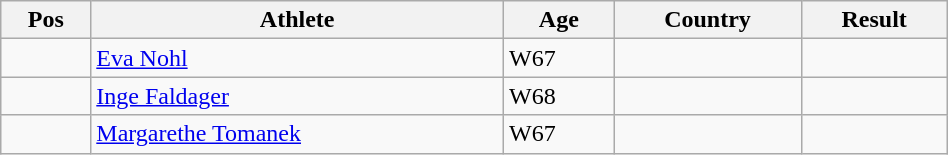<table class="wikitable"  style="text-align:center; width:50%;">
<tr>
<th>Pos</th>
<th>Athlete</th>
<th>Age</th>
<th>Country</th>
<th>Result</th>
</tr>
<tr>
<td align=center></td>
<td align=left><a href='#'>Eva Nohl</a></td>
<td align=left>W67</td>
<td align=left></td>
<td></td>
</tr>
<tr>
<td align=center></td>
<td align=left><a href='#'>Inge Faldager</a></td>
<td align=left>W68</td>
<td align=left></td>
<td></td>
</tr>
<tr>
<td align=center></td>
<td align=left><a href='#'>Margarethe Tomanek</a></td>
<td align=left>W67</td>
<td align=left></td>
<td></td>
</tr>
</table>
